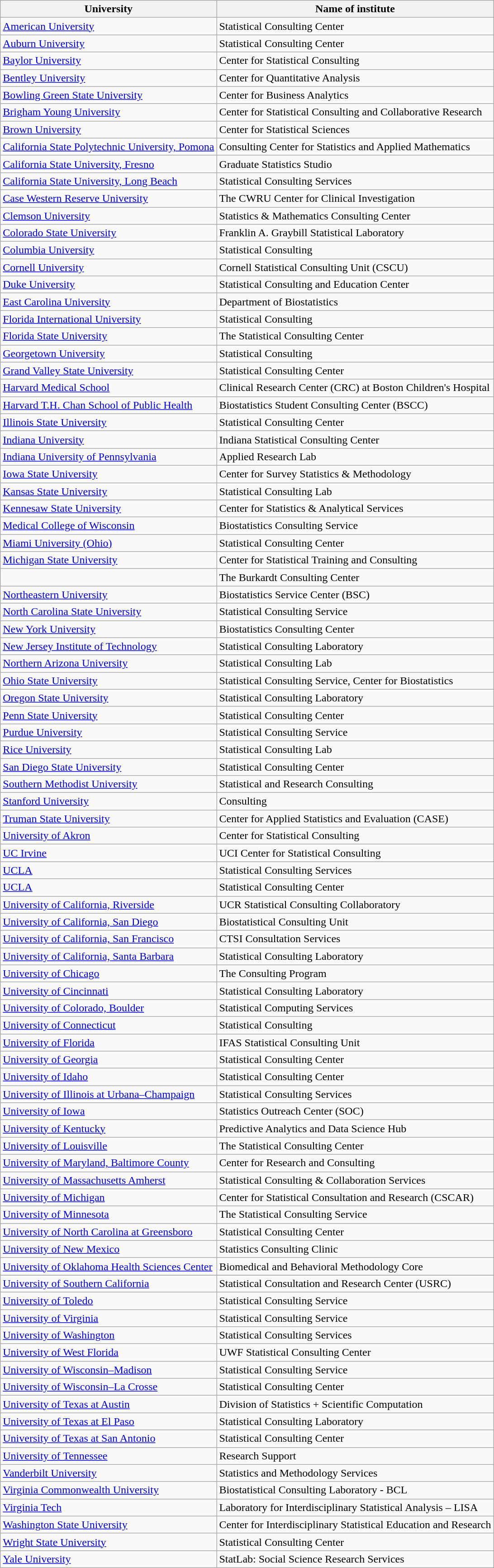<table class="wikitable">
<tr>
<th>University</th>
<th>Name of institute</th>
</tr>
<tr>
<td><a href='#'>American University</a></td>
<td>Statistical Consulting Center</td>
</tr>
<tr>
<td><a href='#'>Auburn University</a></td>
<td>Statistical Consulting Center</td>
</tr>
<tr>
<td><a href='#'>Baylor University</a></td>
<td>Center for Statistical Consulting</td>
</tr>
<tr>
<td><a href='#'>Bentley University</a></td>
<td>Center for Quantitative Analysis</td>
</tr>
<tr>
<td><a href='#'>Bowling Green State University</a></td>
<td>Center for Business Analytics</td>
</tr>
<tr>
<td><a href='#'>Brigham Young University</a></td>
<td>Center for Statistical Consulting and Collaborative Research</td>
</tr>
<tr>
<td><a href='#'>Brown University</a></td>
<td>Center for Statistical Sciences</td>
</tr>
<tr>
<td><a href='#'>California State Polytechnic University, Pomona</a></td>
<td>Consulting Center for Statistics and Applied Mathematics</td>
</tr>
<tr>
<td><a href='#'>California State University, Fresno</a></td>
<td>Graduate Statistics Studio</td>
</tr>
<tr>
<td><a href='#'>California State University, Long Beach</a></td>
<td>Statistical Consulting Services</td>
</tr>
<tr>
<td><a href='#'>Case Western Reserve University</a></td>
<td>The CWRU Center for Clinical Investigation</td>
</tr>
<tr>
<td><a href='#'>Clemson University</a></td>
<td>Statistics & Mathematics Consulting Center</td>
</tr>
<tr>
<td><a href='#'>Colorado State University</a></td>
<td>Franklin A. Graybill Statistical Laboratory</td>
</tr>
<tr>
<td><a href='#'>Columbia University</a></td>
<td>Statistical Consulting</td>
</tr>
<tr>
<td><a href='#'>Cornell University</a></td>
<td>Cornell Statistical Consulting Unit (CSCU)</td>
</tr>
<tr>
<td><a href='#'>Duke University</a></td>
<td>Statistical Consulting and Education Center</td>
</tr>
<tr>
<td><a href='#'>East Carolina University</a></td>
<td>Department of Biostatistics</td>
</tr>
<tr>
<td><a href='#'>Florida International University</a></td>
<td>Statistical Consulting</td>
</tr>
<tr>
<td><a href='#'>Florida State University</a></td>
<td>The Statistical Consulting Center</td>
</tr>
<tr>
<td><a href='#'>Georgetown University</a></td>
<td>Statistical Consulting</td>
</tr>
<tr>
<td><a href='#'>Grand Valley State University</a></td>
<td>Statistical Consulting Center</td>
</tr>
<tr>
<td><a href='#'>Harvard Medical School</a></td>
<td>Clinical Research Center (CRC) at Boston Children's Hospital</td>
</tr>
<tr>
<td><a href='#'>Harvard T.H. Chan School of Public Health</a></td>
<td>Biostatistics Student Consulting Center (BSCC)</td>
</tr>
<tr>
<td><a href='#'>Illinois State University</a></td>
<td>Statistical Consulting Center</td>
</tr>
<tr>
<td><a href='#'>Indiana University</a></td>
<td>Indiana Statistical Consulting Center</td>
</tr>
<tr>
<td><a href='#'>Indiana University of Pennsylvania</a></td>
<td>Applied Research Lab</td>
</tr>
<tr>
<td><a href='#'>Iowa State University</a></td>
<td>Center for Survey Statistics & Methodology</td>
</tr>
<tr>
<td><a href='#'>Kansas State University</a></td>
<td>Statistical Consulting Lab</td>
</tr>
<tr>
<td><a href='#'>Kennesaw State University</a></td>
<td>Center for Statistics & Analytical Services</td>
</tr>
<tr>
<td><a href='#'>Medical College of Wisconsin</a></td>
<td>Biostatistics Consulting Service</td>
</tr>
<tr>
<td><a href='#'>Miami University (Ohio)</a></td>
<td>Statistical Consulting Center</td>
</tr>
<tr>
<td><a href='#'>Michigan State University</a></td>
<td>Center for Statistical Training and Consulting</td>
</tr>
<tr>
<td></td>
<td>The Burkardt Consulting Center</td>
</tr>
<tr>
<td><a href='#'>Northeastern University</a></td>
<td>Biostatistics Service Center (BSC)</td>
</tr>
<tr>
<td><a href='#'>North Carolina State University</a></td>
<td>Statistical Consulting Service</td>
</tr>
<tr>
<td><a href='#'>New York University</a></td>
<td>Biostatistics Consulting Center</td>
</tr>
<tr>
<td><a href='#'>New Jersey Institute of Technology</a></td>
<td>Statistical Consulting Laboratory</td>
</tr>
<tr>
<td><a href='#'>Northern Arizona University</a></td>
<td>Statistical Consulting Lab</td>
</tr>
<tr>
<td><a href='#'>Ohio State University</a></td>
<td>Statistical Consulting Service, Center for Biostatistics</td>
</tr>
<tr>
<td><a href='#'>Oregon State University</a></td>
<td>Statistical Consulting Laboratory</td>
</tr>
<tr>
<td><a href='#'>Penn State University</a></td>
<td>Statistical Consulting Center</td>
</tr>
<tr>
<td><a href='#'>Purdue University</a></td>
<td>Statistical Consulting Service</td>
</tr>
<tr>
<td><a href='#'>Rice University</a></td>
<td>Statistical Consulting Lab</td>
</tr>
<tr>
<td><a href='#'>San Diego State University</a></td>
<td>Statistical Consulting Center</td>
</tr>
<tr>
<td><a href='#'>Southern Methodist University</a></td>
<td>Statistical and Research Consulting</td>
</tr>
<tr>
<td><a href='#'>Stanford University</a></td>
<td>Consulting</td>
</tr>
<tr>
<td><a href='#'>Truman State University</a></td>
<td>Center for Applied Statistics and Evaluation (CASE)</td>
</tr>
<tr>
<td><a href='#'>University of Akron</a></td>
<td>Center for Statistical Consulting</td>
</tr>
<tr>
<td><a href='#'>UC Irvine</a></td>
<td>UCI Center for Statistical Consulting</td>
</tr>
<tr>
<td><a href='#'>UCLA</a></td>
<td>Statistical Consulting Services</td>
</tr>
<tr>
<td><a href='#'>UCLA</a></td>
<td>Statistical Consulting Center</td>
</tr>
<tr>
<td><a href='#'>University of California, Riverside</a></td>
<td>UCR Statistical Consulting Collaboratory</td>
</tr>
<tr>
<td><a href='#'>University of California, San Diego</a></td>
<td>Biostatistical Consulting Unit</td>
</tr>
<tr>
<td><a href='#'>University of California, San Francisco</a></td>
<td>CTSI Consultation Services</td>
</tr>
<tr>
<td><a href='#'>University of California, Santa Barbara</a></td>
<td>Statistical Consulting Laboratory</td>
</tr>
<tr>
<td><a href='#'>University of Chicago</a></td>
<td>The Consulting Program</td>
</tr>
<tr>
<td><a href='#'>University of Cincinnati</a></td>
<td>Statistical Consulting Laboratory</td>
</tr>
<tr>
<td><a href='#'>University of Colorado, Boulder</a></td>
<td>Statistical Computing Services</td>
</tr>
<tr>
<td><a href='#'>University of Connecticut</a></td>
<td>Statistical Consulting</td>
</tr>
<tr>
<td><a href='#'>University of Florida</a></td>
<td>IFAS Statistical Consulting Unit</td>
</tr>
<tr>
<td><a href='#'>University of Georgia</a></td>
<td>Statistical Consulting Center</td>
</tr>
<tr>
<td><a href='#'>University of Idaho</a></td>
<td>Statistical Consulting Center</td>
</tr>
<tr>
<td><a href='#'>University of Illinois at Urbana–Champaign</a></td>
<td>Statistical Consulting Services</td>
</tr>
<tr>
<td><a href='#'>University of Iowa</a></td>
<td>Statistics Outreach Center (SOC)</td>
</tr>
<tr>
<td><a href='#'>University of Kentucky</a></td>
<td>Predictive Analytics and Data Science Hub</td>
</tr>
<tr>
<td><a href='#'>University of Louisville</a></td>
<td>The Statistical Consulting Center</td>
</tr>
<tr>
<td><a href='#'>University of Maryland, Baltimore County</a></td>
<td>Center for Research and Consulting</td>
</tr>
<tr>
<td><a href='#'>University of Massachusetts Amherst</a></td>
<td>Statistical Consulting & Collaboration Services</td>
</tr>
<tr>
<td><a href='#'>University of Michigan</a></td>
<td>Center for Statistical Consultation and Research (CSCAR)</td>
</tr>
<tr>
<td><a href='#'>University of Minnesota</a></td>
<td>The Statistical Consulting Service</td>
</tr>
<tr>
<td><a href='#'>University of North Carolina at Greensboro</a></td>
<td>Statistical Consulting Center</td>
</tr>
<tr>
<td><a href='#'>University of New Mexico</a></td>
<td>Statistics Consulting Clinic</td>
</tr>
<tr>
<td><a href='#'>University of Oklahoma Health Sciences Center</a></td>
<td>Biomedical and Behavioral Methodology Core</td>
</tr>
<tr>
</tr>
<tr | >
</tr>
<tr>
<td><a href='#'>University of Southern California</a></td>
<td>Statistical Consultation and Research Center (USRC)</td>
</tr>
<tr>
<td><a href='#'>University of Toledo</a></td>
<td>Statistical Consulting Service</td>
</tr>
<tr>
<td><a href='#'>University of Virginia</a></td>
<td>Statistical Consulting Service</td>
</tr>
<tr>
<td><a href='#'>University of Washington</a></td>
<td>Statistical Consulting Services</td>
</tr>
<tr>
<td><a href='#'>University of West Florida</a></td>
<td>UWF Statistical Consulting Center</td>
</tr>
<tr>
<td><a href='#'>University of Wisconsin–Madison</a></td>
<td>Statistical Consulting Service</td>
</tr>
<tr>
<td><a href='#'>University of Wisconsin–La Crosse</a></td>
<td>Statistical Consulting Center</td>
</tr>
<tr>
<td><a href='#'>University of Texas at Austin</a></td>
<td>Division of Statistics + Scientific Computation</td>
</tr>
<tr>
<td><a href='#'>University of Texas at El Paso</a></td>
<td>Statistical Consulting Laboratory</td>
</tr>
<tr>
<td><a href='#'>University of Texas at San Antonio</a></td>
<td>Statistical Consulting Center</td>
</tr>
<tr>
<td><a href='#'>University of Tennessee</a></td>
<td>Research Support</td>
</tr>
<tr>
<td><a href='#'>Vanderbilt University</a></td>
<td>Statistics and Methodology Services</td>
</tr>
<tr>
<td><a href='#'>Virginia Commonwealth University</a></td>
<td>Biostatistical Consulting Laboratory - BCL</td>
</tr>
<tr>
<td><a href='#'>Virginia Tech</a></td>
<td>Laboratory for Interdisciplinary Statistical Analysis – LISA</td>
</tr>
<tr>
<td><a href='#'>Washington State University</a></td>
<td>Center for Interdisciplinary Statistical Education and Research</td>
</tr>
<tr>
<td><a href='#'>Wright State University</a></td>
<td>Statistical Consulting Center</td>
</tr>
<tr>
<td><a href='#'>Yale University</a></td>
<td>StatLab: Social Science Research Services</td>
</tr>
</table>
